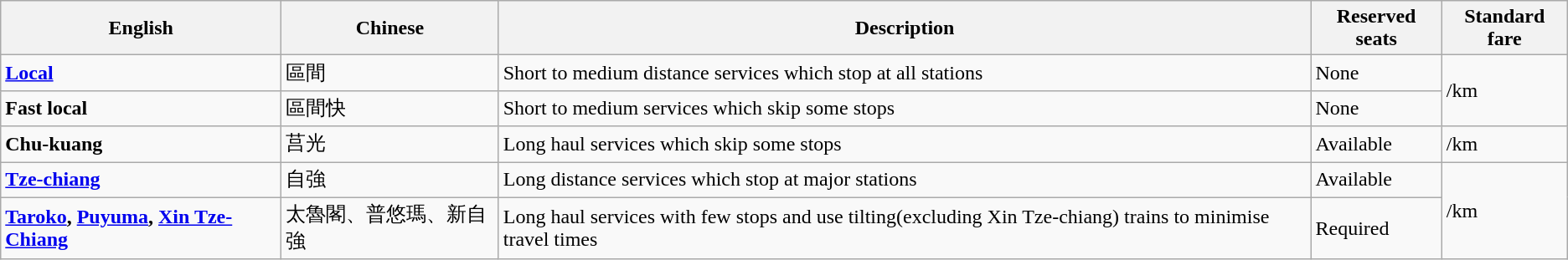<table class="wikitable">
<tr>
<th>English</th>
<th>Chinese</th>
<th>Description</th>
<th>Reserved seats</th>
<th>Standard fare</th>
</tr>
<tr>
<td><strong><a href='#'>Local</a></strong></td>
<td>區間</td>
<td>Short to medium distance services which stop at all stations</td>
<td>None</td>
<td rowspan="2">/km</td>
</tr>
<tr>
<td><strong>Fast local</strong></td>
<td>區間快</td>
<td>Short to medium services which skip some stops</td>
<td>None</td>
</tr>
<tr>
<td><strong>Chu-kuang</strong></td>
<td>莒光</td>
<td>Long haul services which skip some stops</td>
<td>Available</td>
<td>/km</td>
</tr>
<tr>
<td><strong><a href='#'>Tze-chiang</a></strong></td>
<td>自強</td>
<td>Long distance services which stop at major stations</td>
<td>Available</td>
<td rowspan="2">/km</td>
</tr>
<tr>
<td><strong><a href='#'>Taroko</a>, <a href='#'>Puyuma</a>, <a href='#'>Xin Tze-Chiang</a></strong></td>
<td>太魯閣、普悠瑪、新自強</td>
<td>Long haul services with few stops and use tilting(excluding Xin Tze-chiang) trains to minimise travel times</td>
<td>Required</td>
</tr>
</table>
